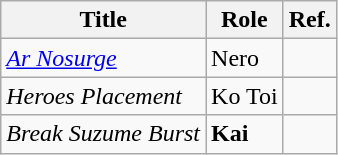<table class="wikitable">
<tr>
<th>Title</th>
<th>Role</th>
<th>Ref.</th>
</tr>
<tr>
<td><em><a href='#'>Ar Nosurge</a></em></td>
<td>Nero</td>
<td></td>
</tr>
<tr>
<td><em>Heroes Placement</em></td>
<td>Ko Toi</td>
<td></td>
</tr>
<tr>
<td><em>Break Suzume Burst</em></td>
<td><strong>Kai</strong></td>
<td></td>
</tr>
</table>
